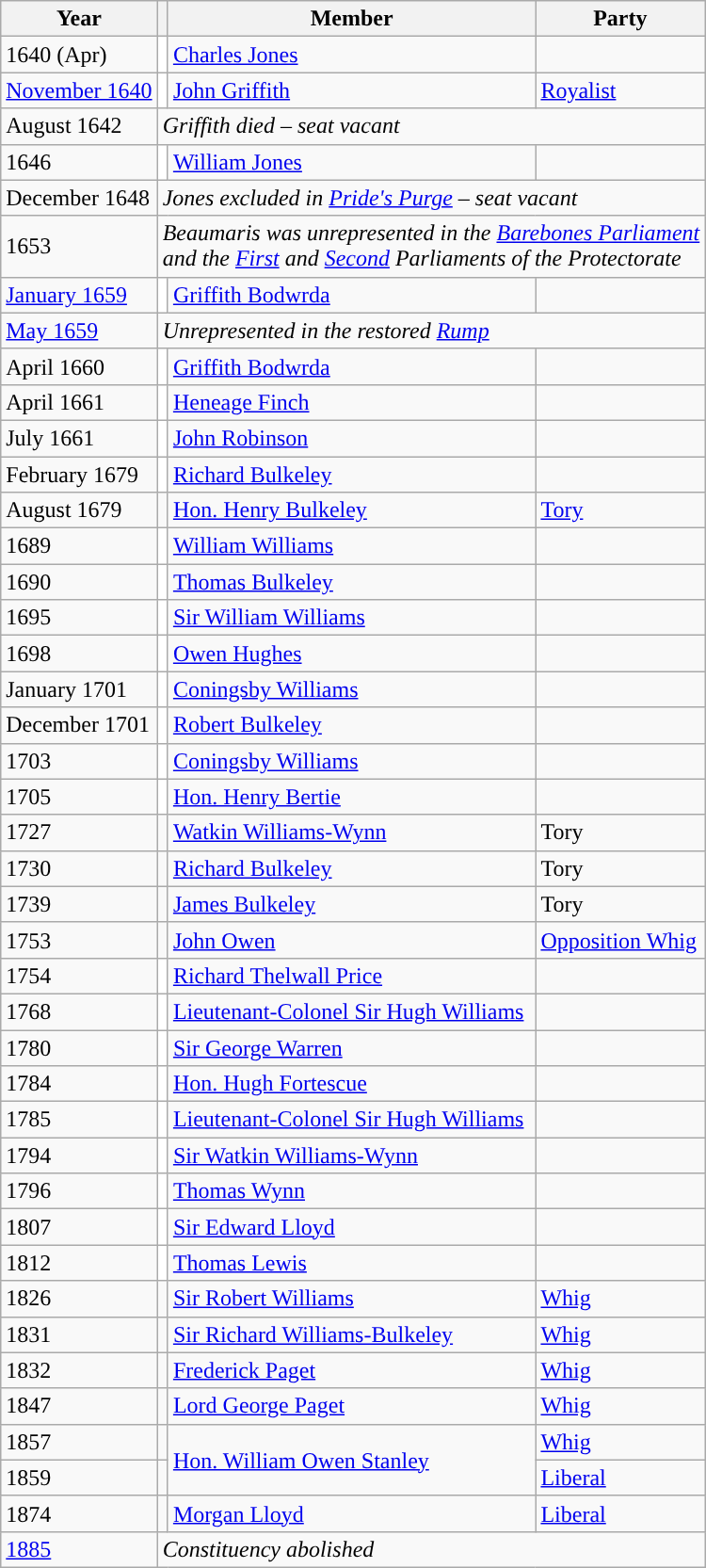<table class="wikitable">
<tr>
<th>Year</th>
<th></th>
<th>Member</th>
<th>Party</th>
</tr>
<tr>
<td>1640 (Apr)</td>
<td style="color:inherit;background-color: white"></td>
<td><a href='#'>Charles Jones</a></td>
<td></td>
</tr>
<tr>
<td><a href='#'>November 1640</a></td>
<td style="color:inherit;background-color: white"></td>
<td><a href='#'>John Griffith</a></td>
<td><a href='#'>Royalist</a></td>
</tr>
<tr>
<td>August 1642</td>
<td colspan="3"><em>Griffith died – seat vacant</em></td>
</tr>
<tr>
<td>1646</td>
<td style="color:inherit;background-color: white"></td>
<td><a href='#'>William Jones</a></td>
<td></td>
</tr>
<tr>
<td>December 1648</td>
<td colspan="3"><em>Jones excluded in <a href='#'>Pride's Purge</a> – seat vacant</em></td>
</tr>
<tr>
<td>1653</td>
<td colspan="3"><em>Beaumaris was unrepresented in the <a href='#'>Barebones Parliament</a><br>and the <a href='#'>First</a> and <a href='#'>Second</a> Parliaments of the Protectorate</em></td>
</tr>
<tr>
<td><a href='#'>January 1659</a></td>
<td style="color:inherit;background-color: white"></td>
<td><a href='#'>Griffith Bodwrda</a></td>
<td></td>
</tr>
<tr>
<td><a href='#'>May 1659</a></td>
<td colspan="3"><em>Unrepresented in the restored <a href='#'>Rump</a></em></td>
</tr>
<tr>
<td>April 1660</td>
<td style="color:inherit;background-color: white"></td>
<td><a href='#'>Griffith Bodwrda</a></td>
<td></td>
</tr>
<tr>
<td>April 1661</td>
<td style="color:inherit;background-color: white"></td>
<td><a href='#'>Heneage Finch</a></td>
<td></td>
</tr>
<tr>
<td>July 1661</td>
<td style="color:inherit;background-color: white"></td>
<td><a href='#'>John Robinson</a></td>
<td></td>
</tr>
<tr>
<td>February 1679</td>
<td style="color:inherit;background-color: white"></td>
<td><a href='#'>Richard Bulkeley</a></td>
<td></td>
</tr>
<tr>
<td>August 1679</td>
<td style="color:inherit;background-color: "></td>
<td><a href='#'>Hon. Henry Bulkeley</a></td>
<td><a href='#'>Tory</a></td>
</tr>
<tr>
<td>1689</td>
<td style="color:inherit;background-color: white"></td>
<td><a href='#'>William Williams</a></td>
<td></td>
</tr>
<tr>
<td>1690</td>
<td style="color:inherit;background-color: white"></td>
<td><a href='#'>Thomas Bulkeley</a></td>
<td></td>
</tr>
<tr>
<td>1695</td>
<td style="color:inherit;background-color: white"></td>
<td><a href='#'>Sir William Williams</a></td>
<td></td>
</tr>
<tr>
<td>1698</td>
<td style="color:inherit;background-color: white"></td>
<td><a href='#'>Owen Hughes</a></td>
<td></td>
</tr>
<tr>
<td>January 1701</td>
<td style="color:inherit;background-color: white"></td>
<td><a href='#'>Coningsby Williams</a></td>
<td></td>
</tr>
<tr>
<td>December 1701</td>
<td style="color:inherit;background-color: white"></td>
<td><a href='#'>Robert Bulkeley</a></td>
<td></td>
</tr>
<tr>
<td>1703</td>
<td style="color:inherit;background-color: white"></td>
<td><a href='#'>Coningsby Williams</a></td>
<td></td>
</tr>
<tr>
<td>1705</td>
<td style="color:inherit;background-color: white"></td>
<td><a href='#'>Hon. Henry Bertie</a></td>
<td></td>
</tr>
<tr>
<td>1727</td>
<td style="color:inherit;background-color: "></td>
<td><a href='#'>Watkin Williams-Wynn</a></td>
<td>Tory</td>
</tr>
<tr>
<td>1730</td>
<td style="color:inherit;background-color: "></td>
<td><a href='#'>Richard Bulkeley</a></td>
<td>Tory</td>
</tr>
<tr>
<td>1739</td>
<td style="color:inherit;background-color: "></td>
<td><a href='#'>James Bulkeley</a></td>
<td>Tory</td>
</tr>
<tr>
<td>1753</td>
<td style="color:inherit;background-color: "></td>
<td><a href='#'>John Owen</a></td>
<td><a href='#'>Opposition Whig</a></td>
</tr>
<tr>
<td>1754</td>
<td style="color:inherit;background-color: white"></td>
<td><a href='#'>Richard Thelwall Price</a></td>
<td></td>
</tr>
<tr>
<td>1768</td>
<td style="color:inherit;background-color: white"></td>
<td><a href='#'>Lieutenant-Colonel Sir Hugh Williams</a></td>
<td></td>
</tr>
<tr>
<td>1780</td>
<td style="color:inherit;background-color: white"></td>
<td><a href='#'>Sir George Warren</a></td>
<td></td>
</tr>
<tr>
<td>1784</td>
<td style="color:inherit;background-color: white"></td>
<td><a href='#'>Hon. Hugh Fortescue</a></td>
<td></td>
</tr>
<tr>
<td>1785</td>
<td style="color:inherit;background-color: white"></td>
<td><a href='#'>Lieutenant-Colonel Sir Hugh Williams</a></td>
<td></td>
</tr>
<tr>
<td>1794</td>
<td style="color:inherit;background-color: white"></td>
<td><a href='#'>Sir Watkin Williams-Wynn</a></td>
<td></td>
</tr>
<tr>
<td>1796</td>
<td style="color:inherit;background-color: white"></td>
<td><a href='#'>Thomas Wynn</a></td>
<td></td>
</tr>
<tr>
<td>1807</td>
<td style="color:inherit;background-color: white"></td>
<td><a href='#'>Sir Edward Lloyd</a></td>
<td></td>
</tr>
<tr>
<td>1812</td>
<td style="color:inherit;background-color: white"></td>
<td><a href='#'>Thomas Lewis</a></td>
<td></td>
</tr>
<tr>
<td>1826</td>
<td style="color:inherit;background-color: "></td>
<td><a href='#'>Sir Robert Williams</a></td>
<td><a href='#'>Whig</a></td>
</tr>
<tr>
<td>1831</td>
<td style="color:inherit;background-color: "></td>
<td><a href='#'>Sir Richard Williams-Bulkeley</a></td>
<td><a href='#'>Whig</a></td>
</tr>
<tr>
<td>1832</td>
<td style="color:inherit;background-color: "></td>
<td><a href='#'>Frederick Paget</a></td>
<td><a href='#'>Whig</a></td>
</tr>
<tr>
<td>1847</td>
<td style="color:inherit;background-color: "></td>
<td><a href='#'>Lord George Paget</a></td>
<td><a href='#'>Whig</a></td>
</tr>
<tr>
<td>1857</td>
<td style="color:inherit;background-color: "></td>
<td rowspan="2"><a href='#'>Hon. William Owen Stanley</a></td>
<td><a href='#'>Whig</a></td>
</tr>
<tr>
<td>1859</td>
<td style="color:inherit;background-color: "></td>
<td><a href='#'>Liberal</a></td>
</tr>
<tr>
<td>1874</td>
<td style="color:inherit;background-color: "></td>
<td><a href='#'>Morgan Lloyd</a></td>
<td><a href='#'>Liberal</a></td>
</tr>
<tr>
<td><a href='#'>1885</a></td>
<td colspan="3"><em>Constituency abolished</em></td>
</tr>
</table>
